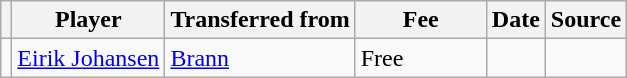<table class="wikitable plainrowheaders sortable">
<tr>
<th></th>
<th scope="col">Player</th>
<th>Transferred from</th>
<th style="width: 80px;">Fee</th>
<th scope="col">Date</th>
<th scope="col">Source</th>
</tr>
<tr>
<td align="center"></td>
<td> <a href='#'>Eirik Johansen</a></td>
<td> <a href='#'>Brann</a></td>
<td>Free</td>
<td></td>
<td></td>
</tr>
</table>
